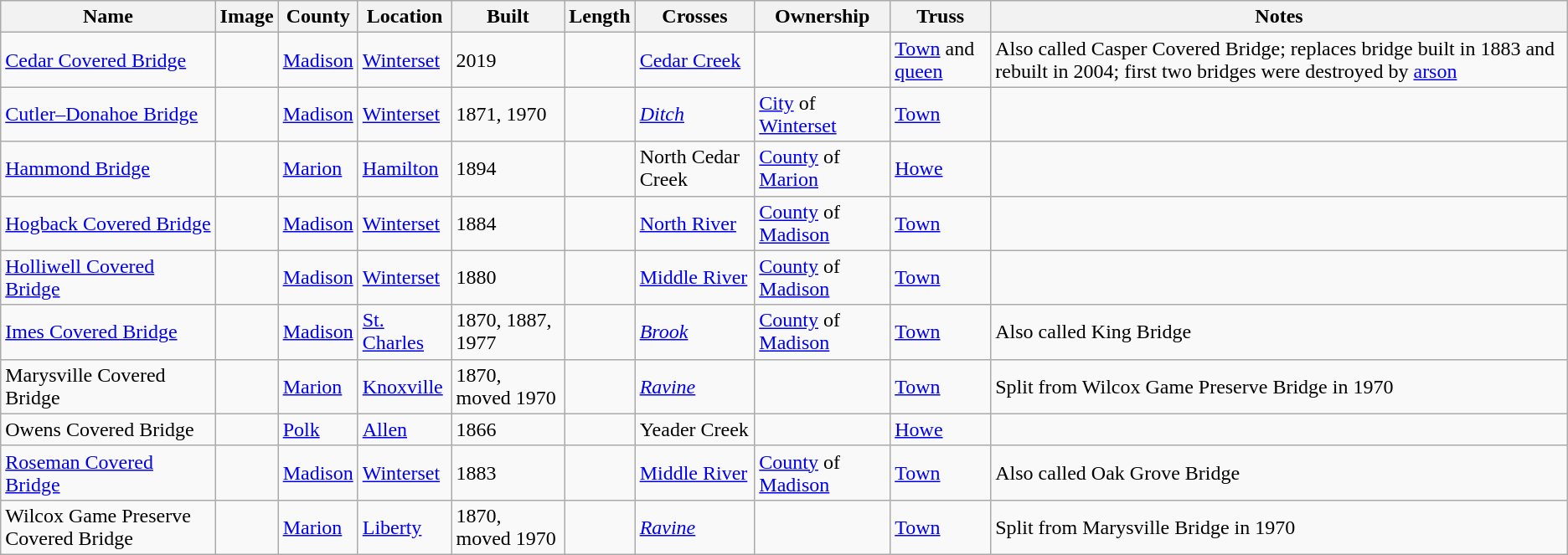<table class="wikitable sortable">
<tr>
<th>Name</th>
<th class=unsortable>Image</th>
<th>County</th>
<th>Location</th>
<th>Built</th>
<th>Length</th>
<th>Crosses</th>
<th>Ownership</th>
<th>Truss</th>
<th>Notes</th>
</tr>
<tr>
<td><a href='#'>Cedar Covered Bridge</a></td>
<td></td>
<td><a href='#'>Madison</a></td>
<td><a href='#'>Winterset</a><br><small></small></td>
<td>2019</td>
<td></td>
<td><a href='#'>Cedar Creek</a></td>
<td></td>
<td><a href='#'>Town</a> and <a href='#'>queen</a></td>
<td>Also called Casper Covered Bridge; replaces bridge built in 1883 and rebuilt in 2004; first two bridges were destroyed by <a href='#'>arson</a></td>
</tr>
<tr>
<td><a href='#'>Cutler–Donahoe Bridge</a></td>
<td></td>
<td><a href='#'>Madison</a></td>
<td><a href='#'>Winterset</a><br><small></small></td>
<td>1871, 1970</td>
<td></td>
<td><em><a href='#'>Ditch</a></em></td>
<td><a href='#'>City</a> of <a href='#'>Winterset</a></td>
<td><a href='#'>Town</a></td>
<td></td>
</tr>
<tr>
<td><a href='#'>Hammond Bridge</a></td>
<td></td>
<td><a href='#'>Marion</a></td>
<td><a href='#'>Hamilton</a><br><small></small></td>
<td>1894</td>
<td></td>
<td>North Cedar Creek</td>
<td><a href='#'>County</a> of <a href='#'>Marion</a></td>
<td><a href='#'>Howe</a></td>
<td></td>
</tr>
<tr>
<td><a href='#'>Hogback Covered Bridge</a></td>
<td></td>
<td><a href='#'>Madison</a></td>
<td><a href='#'>Winterset</a><br><small></small></td>
<td>1884</td>
<td></td>
<td><a href='#'>North River</a></td>
<td><a href='#'>County</a> of <a href='#'>Madison</a></td>
<td><a href='#'>Town</a></td>
<td></td>
</tr>
<tr>
<td><a href='#'>Holliwell Covered Bridge</a></td>
<td></td>
<td><a href='#'>Madison</a></td>
<td><a href='#'>Winterset</a><br><small></small></td>
<td>1880</td>
<td></td>
<td><a href='#'>Middle River</a></td>
<td><a href='#'>County</a> of <a href='#'>Madison</a></td>
<td><a href='#'>Town</a></td>
<td></td>
</tr>
<tr>
<td><a href='#'>Imes Covered Bridge</a></td>
<td></td>
<td><a href='#'>Madison</a></td>
<td><a href='#'>St. Charles</a><br><small></small></td>
<td>1870, 1887, 1977</td>
<td></td>
<td><em><a href='#'>Brook</a></em></td>
<td><a href='#'>County</a> of <a href='#'>Madison</a></td>
<td><a href='#'>Town</a></td>
<td>Also called King Bridge</td>
</tr>
<tr>
<td>Marysville Covered Bridge</td>
<td></td>
<td><a href='#'>Marion</a></td>
<td><a href='#'>Knoxville</a><br><small></small></td>
<td>1870, moved 1970</td>
<td></td>
<td><em><a href='#'>Ravine</a></em></td>
<td></td>
<td><a href='#'>Town</a></td>
<td>Split from Wilcox Game Preserve Bridge in 1970</td>
</tr>
<tr>
<td>Owens Covered Bridge</td>
<td></td>
<td><a href='#'>Polk</a></td>
<td><a href='#'>Allen</a><br><small></small></td>
<td>1866</td>
<td></td>
<td>Yeader Creek</td>
<td></td>
<td><a href='#'>Howe</a></td>
<td></td>
</tr>
<tr>
<td><a href='#'>Roseman Covered Bridge</a></td>
<td></td>
<td><a href='#'>Madison</a></td>
<td><a href='#'>Winterset</a><br><small></small></td>
<td>1883</td>
<td></td>
<td><a href='#'>Middle River</a></td>
<td><a href='#'>County</a> of <a href='#'>Madison</a></td>
<td><a href='#'>Town</a></td>
<td>Also called Oak Grove Bridge</td>
</tr>
<tr>
<td>Wilcox Game Preserve Covered Bridge</td>
<td></td>
<td><a href='#'>Marion</a></td>
<td><a href='#'>Liberty</a><br><small></small></td>
<td>1870, moved 1970</td>
<td></td>
<td><em><a href='#'>Ravine</a></em></td>
<td></td>
<td><a href='#'>Town</a></td>
<td>Split from Marysville Bridge in 1970</td>
</tr>
</table>
